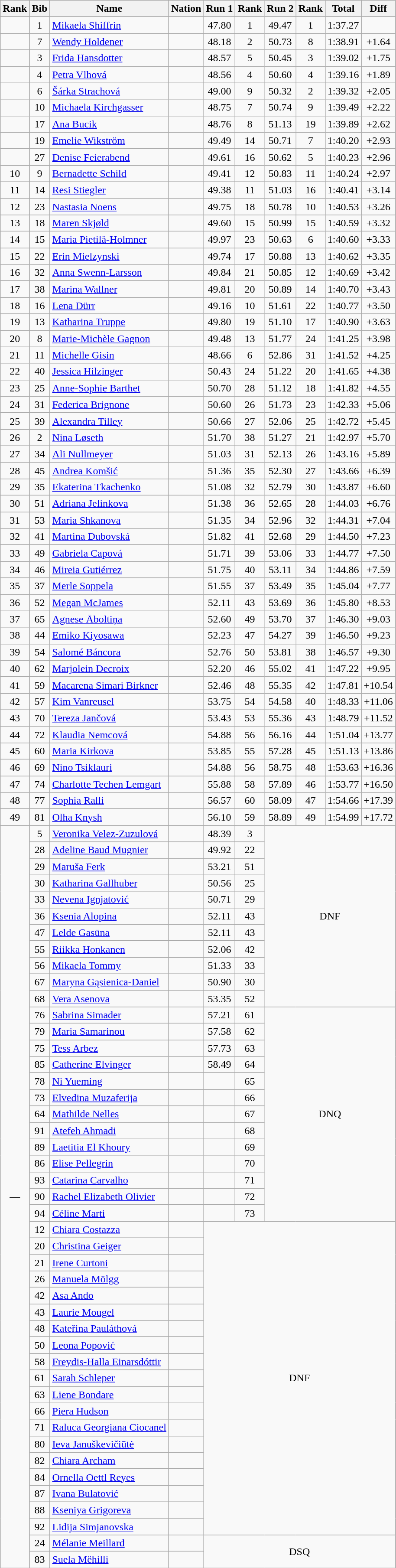<table class="wikitable sortable" style="text-align:center">
<tr>
<th>Rank</th>
<th>Bib</th>
<th>Name</th>
<th>Nation</th>
<th>Run 1</th>
<th>Rank</th>
<th>Run 2</th>
<th>Rank</th>
<th>Total</th>
<th>Diff</th>
</tr>
<tr>
<td></td>
<td>1</td>
<td align=left><a href='#'>Mikaela Shiffrin</a></td>
<td align=left></td>
<td>47.80</td>
<td>1</td>
<td>49.47</td>
<td>1</td>
<td>1:37.27</td>
<td></td>
</tr>
<tr>
<td></td>
<td>7</td>
<td align=left><a href='#'>Wendy Holdener</a></td>
<td align=left></td>
<td>48.18</td>
<td>2</td>
<td>50.73</td>
<td>8</td>
<td>1:38.91</td>
<td>+1.64</td>
</tr>
<tr>
<td></td>
<td>3</td>
<td align=left><a href='#'>Frida Hansdotter</a></td>
<td align=left></td>
<td>48.57</td>
<td>5</td>
<td>50.45</td>
<td>3</td>
<td>1:39.02</td>
<td>+1.75</td>
</tr>
<tr>
<td></td>
<td>4</td>
<td align=left><a href='#'>Petra Vlhová</a></td>
<td align=left></td>
<td>48.56</td>
<td>4</td>
<td>50.60</td>
<td>4</td>
<td>1:39.16</td>
<td>+1.89</td>
</tr>
<tr>
<td></td>
<td>6</td>
<td align=left><a href='#'>Šárka Strachová</a></td>
<td align=left></td>
<td>49.00</td>
<td>9</td>
<td>50.32</td>
<td>2</td>
<td>1:39.32</td>
<td>+2.05</td>
</tr>
<tr>
<td></td>
<td>10</td>
<td align=left><a href='#'>Michaela Kirchgasser</a></td>
<td align=left></td>
<td>48.75</td>
<td>7</td>
<td>50.74</td>
<td>9</td>
<td>1:39.49</td>
<td>+2.22</td>
</tr>
<tr>
<td></td>
<td>17</td>
<td align=left><a href='#'>Ana Bucik</a></td>
<td align=left></td>
<td>48.76</td>
<td>8</td>
<td>51.13</td>
<td>19</td>
<td>1:39.89</td>
<td>+2.62</td>
</tr>
<tr>
<td></td>
<td>19</td>
<td align=left><a href='#'>Emelie Wikström</a></td>
<td align=left></td>
<td>49.49</td>
<td>14</td>
<td>50.71</td>
<td>7</td>
<td>1:40.20</td>
<td>+2.93</td>
</tr>
<tr>
<td></td>
<td>27</td>
<td align=left><a href='#'>Denise Feierabend</a></td>
<td align=left></td>
<td>49.61</td>
<td>16</td>
<td>50.62</td>
<td>5</td>
<td>1:40.23</td>
<td>+2.96</td>
</tr>
<tr>
<td>10</td>
<td>9</td>
<td align=left><a href='#'>Bernadette Schild</a></td>
<td align=left></td>
<td>49.41</td>
<td>12</td>
<td>50.83</td>
<td>11</td>
<td>1:40.24</td>
<td>+2.97</td>
</tr>
<tr>
<td>11</td>
<td>14</td>
<td align=left><a href='#'>Resi Stiegler</a></td>
<td align=left></td>
<td>49.38</td>
<td>11</td>
<td>51.03</td>
<td>16</td>
<td>1:40.41</td>
<td>+3.14</td>
</tr>
<tr>
<td>12</td>
<td>23</td>
<td align=left><a href='#'>Nastasia Noens</a></td>
<td align=left></td>
<td>49.75</td>
<td>18</td>
<td>50.78</td>
<td>10</td>
<td>1:40.53</td>
<td>+3.26</td>
</tr>
<tr>
<td>13</td>
<td>18</td>
<td align=left><a href='#'>Maren Skjøld</a></td>
<td align=left></td>
<td>49.60</td>
<td>15</td>
<td>50.99</td>
<td>15</td>
<td>1:40.59</td>
<td>+3.32</td>
</tr>
<tr>
<td>14</td>
<td>15</td>
<td align=left><a href='#'>Maria Pietilä-Holmner</a></td>
<td align=left></td>
<td>49.97</td>
<td>23</td>
<td>50.63</td>
<td>6</td>
<td>1:40.60</td>
<td>+3.33</td>
</tr>
<tr>
<td>15</td>
<td>22</td>
<td align=left><a href='#'>Erin Mielzynski</a></td>
<td align=left></td>
<td>49.74</td>
<td>17</td>
<td>50.88</td>
<td>13</td>
<td>1:40.62</td>
<td>+3.35</td>
</tr>
<tr>
<td>16</td>
<td>32</td>
<td align=left><a href='#'>Anna Swenn-Larsson</a></td>
<td align=left></td>
<td>49.84</td>
<td>21</td>
<td>50.85</td>
<td>12</td>
<td>1:40.69</td>
<td>+3.42</td>
</tr>
<tr>
<td>17</td>
<td>38</td>
<td align=left><a href='#'>Marina Wallner</a></td>
<td align=left></td>
<td>49.81</td>
<td>20</td>
<td>50.89</td>
<td>14</td>
<td>1:40.70</td>
<td>+3.43</td>
</tr>
<tr>
<td>18</td>
<td>16</td>
<td align=left><a href='#'>Lena Dürr</a></td>
<td align=left></td>
<td>49.16</td>
<td>10</td>
<td>51.61</td>
<td>22</td>
<td>1:40.77</td>
<td>+3.50</td>
</tr>
<tr>
<td>19</td>
<td>13</td>
<td align=left><a href='#'>Katharina Truppe</a></td>
<td align=left></td>
<td>49.80</td>
<td>19</td>
<td>51.10</td>
<td>17</td>
<td>1:40.90</td>
<td>+3.63</td>
</tr>
<tr>
<td>20</td>
<td>8</td>
<td align=left><a href='#'>Marie-Michèle Gagnon</a></td>
<td align=left></td>
<td>49.48</td>
<td>13</td>
<td>51.77</td>
<td>24</td>
<td>1:41.25</td>
<td>+3.98</td>
</tr>
<tr>
<td>21</td>
<td>11</td>
<td align=left><a href='#'>Michelle Gisin</a></td>
<td align=left></td>
<td>48.66</td>
<td>6</td>
<td>52.86</td>
<td>31</td>
<td>1:41.52</td>
<td>+4.25</td>
</tr>
<tr>
<td>22</td>
<td>40</td>
<td align=left><a href='#'>Jessica Hilzinger</a></td>
<td align=left></td>
<td>50.43</td>
<td>24</td>
<td>51.22</td>
<td>20</td>
<td>1:41.65</td>
<td>+4.38</td>
</tr>
<tr>
<td>23</td>
<td>25</td>
<td align=left><a href='#'>Anne-Sophie Barthet</a></td>
<td align=left></td>
<td>50.70</td>
<td>28</td>
<td>51.12</td>
<td>18</td>
<td>1:41.82</td>
<td>+4.55</td>
</tr>
<tr>
<td>24</td>
<td>31</td>
<td align=left><a href='#'>Federica Brignone</a></td>
<td align=left></td>
<td>50.60</td>
<td>26</td>
<td>51.73</td>
<td>23</td>
<td>1:42.33</td>
<td>+5.06</td>
</tr>
<tr>
<td>25</td>
<td>39</td>
<td align=left><a href='#'>Alexandra Tilley</a></td>
<td align=left></td>
<td>50.66</td>
<td>27</td>
<td>52.06</td>
<td>25</td>
<td>1:42.72</td>
<td>+5.45</td>
</tr>
<tr>
<td>26</td>
<td>2</td>
<td align=left><a href='#'>Nina Løseth</a></td>
<td align=left></td>
<td>51.70</td>
<td>38</td>
<td>51.27</td>
<td>21</td>
<td>1:42.97</td>
<td>+5.70</td>
</tr>
<tr>
<td>27</td>
<td>34</td>
<td align=left><a href='#'>Ali Nullmeyer</a></td>
<td align=left></td>
<td>51.03</td>
<td>31</td>
<td>52.13</td>
<td>26</td>
<td>1:43.16</td>
<td>+5.89</td>
</tr>
<tr>
<td>28</td>
<td>45</td>
<td align=left><a href='#'>Andrea Komšić</a></td>
<td align=left></td>
<td>51.36</td>
<td>35</td>
<td>52.30</td>
<td>27</td>
<td>1:43.66</td>
<td>+6.39</td>
</tr>
<tr>
<td>29</td>
<td>35</td>
<td align=left><a href='#'>Ekaterina Tkachenko</a></td>
<td align=left></td>
<td>51.08</td>
<td>32</td>
<td>52.79</td>
<td>30</td>
<td>1:43.87</td>
<td>+6.60</td>
</tr>
<tr>
<td>30</td>
<td>51</td>
<td align=left><a href='#'>Adriana Jelinkova</a></td>
<td align=left></td>
<td>51.38</td>
<td>36</td>
<td>52.65</td>
<td>28</td>
<td>1:44.03</td>
<td>+6.76</td>
</tr>
<tr>
<td>31</td>
<td>53</td>
<td align=left><a href='#'>Maria Shkanova</a></td>
<td align=left></td>
<td>51.35</td>
<td>34</td>
<td>52.96</td>
<td>32</td>
<td>1:44.31</td>
<td>+7.04</td>
</tr>
<tr>
<td>32</td>
<td>41</td>
<td align=left><a href='#'>Martina Dubovská</a></td>
<td align=left></td>
<td>51.82</td>
<td>41</td>
<td>52.68</td>
<td>29</td>
<td>1:44.50</td>
<td>+7.23</td>
</tr>
<tr>
<td>33</td>
<td>49</td>
<td align=left><a href='#'>Gabriela Capová</a></td>
<td align=left></td>
<td>51.71</td>
<td>39</td>
<td>53.06</td>
<td>33</td>
<td>1:44.77</td>
<td>+7.50</td>
</tr>
<tr>
<td>34</td>
<td>46</td>
<td align=left><a href='#'>Mireia Gutiérrez</a></td>
<td align=left></td>
<td>51.75</td>
<td>40</td>
<td>53.11</td>
<td>34</td>
<td>1:44.86</td>
<td>+7.59</td>
</tr>
<tr>
<td>35</td>
<td>37</td>
<td align=left><a href='#'>Merle Soppela</a></td>
<td align=left></td>
<td>51.55</td>
<td>37</td>
<td>53.49</td>
<td>35</td>
<td>1:45.04</td>
<td>+7.77</td>
</tr>
<tr>
<td>36</td>
<td>52</td>
<td align=left><a href='#'>Megan McJames</a></td>
<td align=left></td>
<td>52.11</td>
<td>43</td>
<td>53.69</td>
<td>36</td>
<td>1:45.80</td>
<td>+8.53</td>
</tr>
<tr>
<td>37</td>
<td>65</td>
<td align=left><a href='#'>Agnese Āboltiņa</a></td>
<td align=left></td>
<td>52.60</td>
<td>49</td>
<td>53.70</td>
<td>37</td>
<td>1:46.30</td>
<td>+9.03</td>
</tr>
<tr>
<td>38</td>
<td>44</td>
<td align=left><a href='#'>Emiko Kiyosawa</a></td>
<td align=left></td>
<td>52.23</td>
<td>47</td>
<td>54.27</td>
<td>39</td>
<td>1:46.50</td>
<td>+9.23</td>
</tr>
<tr>
<td>39</td>
<td>54</td>
<td align=left><a href='#'>Salomé Báncora</a></td>
<td align=left></td>
<td>52.76</td>
<td>50</td>
<td>53.81</td>
<td>38</td>
<td>1:46.57</td>
<td>+9.30</td>
</tr>
<tr>
<td>40</td>
<td>62</td>
<td align=left><a href='#'>Marjolein Decroix</a></td>
<td align=left></td>
<td>52.20</td>
<td>46</td>
<td>55.02</td>
<td>41</td>
<td>1:47.22</td>
<td>+9.95</td>
</tr>
<tr>
<td>41</td>
<td>59</td>
<td align=left><a href='#'>Macarena Simari Birkner</a></td>
<td align=left></td>
<td>52.46</td>
<td>48</td>
<td>55.35</td>
<td>42</td>
<td>1:47.81</td>
<td>+10.54</td>
</tr>
<tr>
<td>42</td>
<td>57</td>
<td align=left><a href='#'>Kim Vanreusel</a></td>
<td align=left></td>
<td>53.75</td>
<td>54</td>
<td>54.58</td>
<td>40</td>
<td>1:48.33</td>
<td>+11.06</td>
</tr>
<tr>
<td>43</td>
<td>70</td>
<td align=left><a href='#'>Tereza Jančová</a></td>
<td align=left></td>
<td>53.43</td>
<td>53</td>
<td>55.36</td>
<td>43</td>
<td>1:48.79</td>
<td>+11.52</td>
</tr>
<tr>
<td>44</td>
<td>72</td>
<td align=left><a href='#'>Klaudia Nemcová</a></td>
<td align=left></td>
<td>54.88</td>
<td>56</td>
<td>56.16</td>
<td>44</td>
<td>1:51.04</td>
<td>+13.77</td>
</tr>
<tr>
<td>45</td>
<td>60</td>
<td align=left><a href='#'>Maria Kirkova</a></td>
<td align=left></td>
<td>53.85</td>
<td>55</td>
<td>57.28</td>
<td>45</td>
<td>1:51.13</td>
<td>+13.86</td>
</tr>
<tr>
<td>46</td>
<td>69</td>
<td align=left><a href='#'>Nino Tsiklauri</a></td>
<td align=left></td>
<td>54.88</td>
<td>56</td>
<td>58.75</td>
<td>48</td>
<td>1:53.63</td>
<td>+16.36</td>
</tr>
<tr>
<td>47</td>
<td>74</td>
<td align=left><a href='#'>Charlotte Techen Lemgart</a></td>
<td align=left></td>
<td>55.88</td>
<td>58</td>
<td>57.89</td>
<td>46</td>
<td>1:53.77</td>
<td>+16.50</td>
</tr>
<tr>
<td>48</td>
<td>77</td>
<td align=left><a href='#'>Sophia Ralli</a></td>
<td align=left></td>
<td>56.57</td>
<td>60</td>
<td>58.09</td>
<td>47</td>
<td>1:54.66</td>
<td>+17.39</td>
</tr>
<tr>
<td>49</td>
<td>81</td>
<td align=left><a href='#'>Olha Knysh</a></td>
<td align=left></td>
<td>56.10</td>
<td>59</td>
<td>58.89</td>
<td>49</td>
<td>1:54.99</td>
<td>+17.72</td>
</tr>
<tr>
<td rowspan=45>—</td>
<td>5</td>
<td align=left><a href='#'>Veronika Velez-Zuzulová</a></td>
<td align=left></td>
<td>48.39</td>
<td>3</td>
<td rowspan=11 colspan=4>DNF</td>
</tr>
<tr>
<td>28</td>
<td align=left><a href='#'>Adeline Baud Mugnier</a></td>
<td align=left></td>
<td>49.92</td>
<td>22</td>
</tr>
<tr>
<td>29</td>
<td align=left><a href='#'>Maruša Ferk</a></td>
<td align=left></td>
<td>53.21</td>
<td>51</td>
</tr>
<tr>
<td>30</td>
<td align=left><a href='#'>Katharina Gallhuber</a></td>
<td align=left></td>
<td>50.56</td>
<td>25</td>
</tr>
<tr>
<td>33</td>
<td align=left><a href='#'>Nevena Ignjatović</a></td>
<td align=left></td>
<td>50.71</td>
<td>29</td>
</tr>
<tr>
<td>36</td>
<td align=left><a href='#'>Ksenia Alopina</a></td>
<td align=left></td>
<td>52.11</td>
<td>43</td>
</tr>
<tr>
<td>47</td>
<td align=left><a href='#'>Lelde Gasūna</a></td>
<td align=left></td>
<td>52.11</td>
<td>43</td>
</tr>
<tr>
<td>55</td>
<td align=left><a href='#'>Riikka Honkanen</a></td>
<td align=left></td>
<td>52.06</td>
<td>42</td>
</tr>
<tr>
<td>56</td>
<td align=left><a href='#'>Mikaela Tommy</a></td>
<td align=left></td>
<td>51.33</td>
<td>33</td>
</tr>
<tr>
<td>67</td>
<td align=left><a href='#'>Maryna Gąsienica-Daniel</a></td>
<td align=left></td>
<td>50.90</td>
<td>30</td>
</tr>
<tr>
<td>68</td>
<td align=left><a href='#'>Vera Asenova</a></td>
<td align=left></td>
<td>53.35</td>
<td>52</td>
</tr>
<tr>
<td>76</td>
<td align=left><a href='#'>Sabrina Simader</a></td>
<td align=left></td>
<td>57.21</td>
<td>61</td>
<td rowspan=13 colspan=4>DNQ</td>
</tr>
<tr>
<td>79</td>
<td align=left><a href='#'>Maria Samarinou</a></td>
<td align=left></td>
<td>57.58</td>
<td>62</td>
</tr>
<tr>
<td>75</td>
<td align=left><a href='#'>Tess Arbez</a></td>
<td align=left></td>
<td>57.73</td>
<td>63</td>
</tr>
<tr>
<td>85</td>
<td align=left><a href='#'>Catherine Elvinger</a></td>
<td align=left></td>
<td>58.49</td>
<td>64</td>
</tr>
<tr>
<td>78</td>
<td align=left><a href='#'>Ni Yueming</a></td>
<td align=left></td>
<td></td>
<td>65</td>
</tr>
<tr>
<td>73</td>
<td align=left><a href='#'>Elvedina Muzaferija</a></td>
<td align=left></td>
<td></td>
<td>66</td>
</tr>
<tr>
<td>64</td>
<td align=left><a href='#'>Mathilde Nelles</a></td>
<td align=left></td>
<td></td>
<td>67</td>
</tr>
<tr>
<td>91</td>
<td align=left><a href='#'>Atefeh Ahmadi</a></td>
<td align=left></td>
<td></td>
<td>68</td>
</tr>
<tr>
<td>89</td>
<td align=left><a href='#'>Laetitia El Khoury</a></td>
<td align=left></td>
<td></td>
<td>69</td>
</tr>
<tr>
<td>86</td>
<td align=left><a href='#'>Elise Pellegrin</a></td>
<td align=left></td>
<td></td>
<td>70</td>
</tr>
<tr>
<td>93</td>
<td align=left><a href='#'>Catarina Carvalho</a></td>
<td align=left></td>
<td></td>
<td>71</td>
</tr>
<tr>
<td>90</td>
<td align=left><a href='#'>Rachel Elizabeth Olivier</a></td>
<td align=left></td>
<td></td>
<td>72</td>
</tr>
<tr>
<td>94</td>
<td align=left><a href='#'>Céline Marti</a></td>
<td align=left></td>
<td></td>
<td>73</td>
</tr>
<tr>
<td>12</td>
<td align=left><a href='#'>Chiara Costazza</a></td>
<td align=left></td>
<td rowspan=19 colspan=6>DNF</td>
</tr>
<tr>
<td>20</td>
<td align=left><a href='#'>Christina Geiger</a></td>
<td align=left></td>
</tr>
<tr>
<td>21</td>
<td align=left><a href='#'>Irene Curtoni</a></td>
<td align=left></td>
</tr>
<tr>
<td>26</td>
<td align=left><a href='#'>Manuela Mölgg</a></td>
<td align=left></td>
</tr>
<tr>
<td>42</td>
<td align=left><a href='#'>Asa Ando</a></td>
<td align=left></td>
</tr>
<tr>
<td>43</td>
<td align=left><a href='#'>Laurie Mougel</a></td>
<td align=left></td>
</tr>
<tr>
<td>48</td>
<td align=left><a href='#'>Kateřina Pauláthová</a></td>
<td align=left></td>
</tr>
<tr>
<td>50</td>
<td align=left><a href='#'>Leona Popović</a></td>
<td align=left></td>
</tr>
<tr>
<td>58</td>
<td align=left><a href='#'>Freydis-Halla Einarsdóttir</a></td>
<td align=left></td>
</tr>
<tr>
<td>61</td>
<td align=left><a href='#'>Sarah Schleper</a></td>
<td align=left></td>
</tr>
<tr>
<td>63</td>
<td align=left><a href='#'>Liene Bondare</a></td>
<td align=left></td>
</tr>
<tr>
<td>66</td>
<td align=left><a href='#'>Piera Hudson</a></td>
<td align=left></td>
</tr>
<tr>
<td>71</td>
<td align=left><a href='#'>Raluca Georgiana Ciocanel</a></td>
<td align=left></td>
</tr>
<tr>
<td>80</td>
<td align=left><a href='#'>Ieva Januškevičiūtė</a></td>
<td align=left></td>
</tr>
<tr>
<td>82</td>
<td align=left><a href='#'>Chiara Archam</a></td>
<td align=left></td>
</tr>
<tr>
<td>84</td>
<td align=left><a href='#'>Ornella Oettl Reyes</a></td>
<td align=left></td>
</tr>
<tr>
<td>87</td>
<td align=left><a href='#'>Ivana Bulatović</a></td>
<td align=left></td>
</tr>
<tr>
<td>88</td>
<td align=left><a href='#'>Kseniya Grigoreva</a></td>
<td align=left></td>
</tr>
<tr>
<td>92</td>
<td align=left><a href='#'>Lidija Simjanovska</a></td>
<td align=left></td>
</tr>
<tr>
<td>24</td>
<td align=left><a href='#'>Mélanie Meillard</a></td>
<td align=left></td>
<td rowspan=2 colspan=6>DSQ</td>
</tr>
<tr>
<td>83</td>
<td align=left><a href='#'>Suela Mëhilli</a></td>
<td align=left></td>
</tr>
</table>
